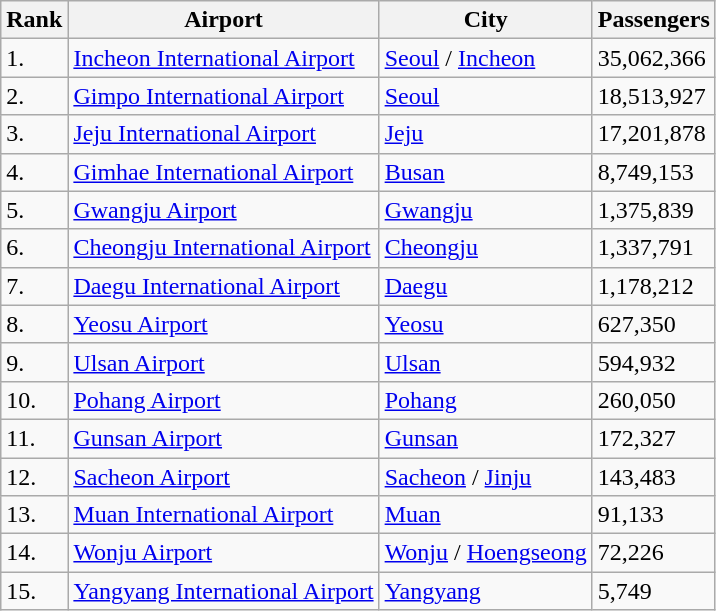<table class="wikitable">
<tr>
<th>Rank</th>
<th>Airport</th>
<th>City</th>
<th>Passengers</th>
</tr>
<tr>
<td>1.</td>
<td><a href='#'>Incheon International Airport</a></td>
<td><a href='#'>Seoul</a> / <a href='#'>Incheon</a></td>
<td>35,062,366</td>
</tr>
<tr>
<td>2.</td>
<td><a href='#'>Gimpo International Airport</a></td>
<td><a href='#'>Seoul</a></td>
<td>18,513,927</td>
</tr>
<tr>
<td>3.</td>
<td><a href='#'>Jeju International Airport</a></td>
<td><a href='#'>Jeju</a></td>
<td>17,201,878</td>
</tr>
<tr>
<td>4.</td>
<td><a href='#'>Gimhae International Airport</a></td>
<td><a href='#'>Busan</a></td>
<td>8,749,153</td>
</tr>
<tr>
<td>5.</td>
<td><a href='#'>Gwangju Airport</a></td>
<td><a href='#'>Gwangju</a></td>
<td>1,375,839</td>
</tr>
<tr>
<td>6.</td>
<td><a href='#'>Cheongju International Airport</a></td>
<td><a href='#'>Cheongju</a></td>
<td>1,337,791</td>
</tr>
<tr>
<td>7.</td>
<td><a href='#'>Daegu International Airport</a></td>
<td><a href='#'>Daegu</a></td>
<td>1,178,212</td>
</tr>
<tr>
<td>8.</td>
<td><a href='#'>Yeosu Airport</a></td>
<td><a href='#'>Yeosu</a></td>
<td>627,350</td>
</tr>
<tr>
<td>9.</td>
<td><a href='#'>Ulsan Airport</a></td>
<td><a href='#'>Ulsan</a></td>
<td>594,932</td>
</tr>
<tr>
<td>10.</td>
<td><a href='#'>Pohang Airport</a></td>
<td><a href='#'>Pohang</a></td>
<td>260,050</td>
</tr>
<tr>
<td>11.</td>
<td><a href='#'>Gunsan Airport</a></td>
<td><a href='#'>Gunsan</a></td>
<td>172,327</td>
</tr>
<tr>
<td>12.</td>
<td><a href='#'>Sacheon Airport</a></td>
<td><a href='#'>Sacheon</a> / <a href='#'>Jinju</a></td>
<td>143,483</td>
</tr>
<tr>
<td>13.</td>
<td><a href='#'>Muan International Airport</a></td>
<td><a href='#'>Muan</a></td>
<td>91,133</td>
</tr>
<tr>
<td>14.</td>
<td><a href='#'>Wonju Airport</a></td>
<td><a href='#'>Wonju</a> / <a href='#'>Hoengseong</a></td>
<td>72,226</td>
</tr>
<tr>
<td>15.</td>
<td><a href='#'>Yangyang International Airport</a></td>
<td><a href='#'>Yangyang</a></td>
<td>5,749</td>
</tr>
</table>
